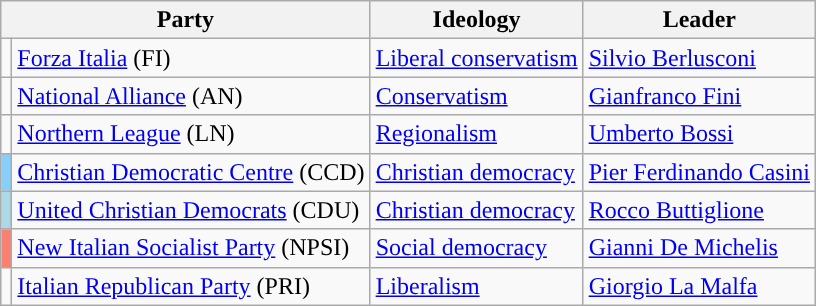<table class=wikitable style=text-align:left>
<tr>
<th colspan=2>Party</th>
<th>Ideology</th>
<th>Leader</th>
</tr>
<tr>
<td></td>
<td><a href='#'>Forza Italia</a> (FI)</td>
<td><a href='#'>Liberal conservatism</a></td>
<td><a href='#'>Silvio Berlusconi</a></td>
</tr>
<tr>
<td></td>
<td><a href='#'>National Alliance</a> (AN)</td>
<td><a href='#'>Conservatism</a></td>
<td><a href='#'>Gianfranco Fini</a></td>
</tr>
<tr>
<td></td>
<td><a href='#'>Northern League</a> (LN)</td>
<td><a href='#'>Regionalism</a></td>
<td><a href='#'>Umberto Bossi</a></td>
</tr>
<tr>
<td bgcolor="lightskyblue"></td>
<td><a href='#'>Christian Democratic Centre</a> (CCD)</td>
<td><a href='#'>Christian democracy</a></td>
<td><a href='#'>Pier Ferdinando Casini</a></td>
</tr>
<tr>
<td bgcolor="lightblue"></td>
<td><a href='#'>United Christian Democrats</a> (CDU)</td>
<td><a href='#'>Christian democracy</a></td>
<td><a href='#'>Rocco Buttiglione</a></td>
</tr>
<tr>
<td bgcolor="salmon"></td>
<td><a href='#'>New Italian Socialist Party</a> (NPSI)</td>
<td><a href='#'>Social democracy</a></td>
<td><a href='#'>Gianni De Michelis</a></td>
</tr>
<tr>
<td></td>
<td><a href='#'>Italian Republican Party</a> (PRI)</td>
<td><a href='#'>Liberalism</a></td>
<td><a href='#'>Giorgio La Malfa</a></td>
</tr>
</table>
